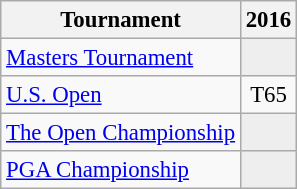<table class="wikitable" style="font-size:95%;text-align:center;">
<tr>
<th>Tournament</th>
<th>2016</th>
</tr>
<tr>
<td align=left><a href='#'>Masters Tournament</a></td>
<td style="background:#eeeeee;"></td>
</tr>
<tr>
<td align=left><a href='#'>U.S. Open</a></td>
<td>T65</td>
</tr>
<tr>
<td align=left><a href='#'>The Open Championship</a></td>
<td style="background:#eeeeee;"></td>
</tr>
<tr>
<td align=left><a href='#'>PGA Championship</a></td>
<td style="background:#eeeeee;"></td>
</tr>
</table>
